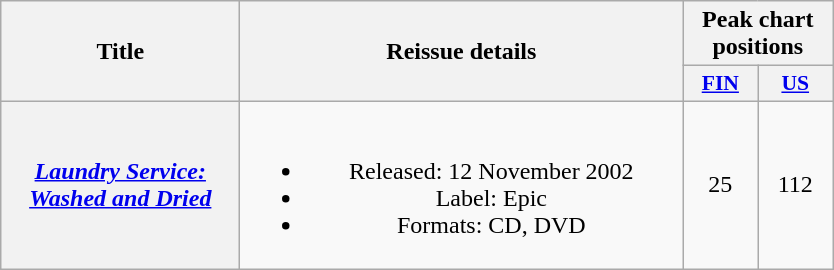<table class="wikitable plainrowheaders" style="text-align:center;">
<tr>
<th scope="col" rowspan="2" style="width:9.5em;">Title</th>
<th scope="col" rowspan="2" style="width:18em;">Reissue details</th>
<th scope="col" colspan="2">Peak chart positions</th>
</tr>
<tr>
<th scope="col" style="width:3em;font-size:90%;"><a href='#'>FIN</a><br></th>
<th scope="col" style="width:3em;font-size:90%;"><a href='#'>US</a><br></th>
</tr>
<tr>
<th scope="row"><em><a href='#'>Laundry Service: Washed and Dried</a></em></th>
<td><br><ul><li>Released: 12 November 2002</li><li>Label: Epic</li><li>Formats: CD, DVD</li></ul></td>
<td>25</td>
<td>112</td>
</tr>
</table>
